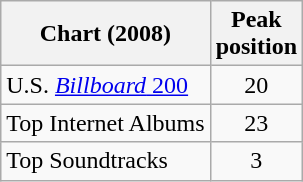<table class="wikitable">
<tr>
<th align="left">Chart (2008)</th>
<th align="left">Peak<br>position</th>
</tr>
<tr>
<td align="left">U.S. <a href='#'><em>Billboard</em> 200</a></td>
<td align="center">20</td>
</tr>
<tr>
<td align="left">Top Internet Albums</td>
<td align="center">23</td>
</tr>
<tr>
<td align="left">Top Soundtracks</td>
<td align="center">3</td>
</tr>
</table>
